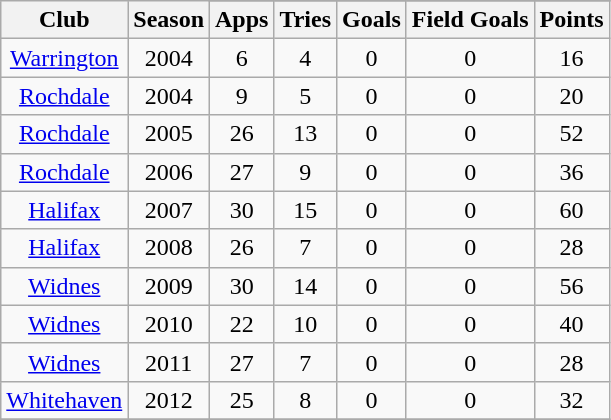<table class=wikitable style="text-align: center;">
<tr>
<th rowspan=2>Club</th>
<th rowspan=2>Season</th>
</tr>
<tr>
<th>Apps</th>
<th>Tries</th>
<th>Goals</th>
<th>Field Goals</th>
<th>Points</th>
</tr>
<tr>
<td><a href='#'>Warrington</a></td>
<td>2004</td>
<td>6</td>
<td>4</td>
<td>0</td>
<td>0</td>
<td>16</td>
</tr>
<tr>
<td><a href='#'>Rochdale</a></td>
<td>2004</td>
<td>9</td>
<td>5</td>
<td>0</td>
<td>0</td>
<td>20</td>
</tr>
<tr>
<td><a href='#'>Rochdale</a></td>
<td>2005</td>
<td>26</td>
<td>13</td>
<td>0</td>
<td>0</td>
<td>52</td>
</tr>
<tr>
<td><a href='#'>Rochdale</a></td>
<td>2006</td>
<td>27</td>
<td>9</td>
<td>0</td>
<td>0</td>
<td>36</td>
</tr>
<tr>
<td><a href='#'>Halifax</a></td>
<td>2007</td>
<td>30</td>
<td>15</td>
<td>0</td>
<td>0</td>
<td>60</td>
</tr>
<tr>
<td><a href='#'>Halifax</a></td>
<td>2008</td>
<td>26</td>
<td>7</td>
<td>0</td>
<td>0</td>
<td>28</td>
</tr>
<tr>
<td><a href='#'>Widnes</a></td>
<td>2009</td>
<td>30</td>
<td>14</td>
<td>0</td>
<td>0</td>
<td>56</td>
</tr>
<tr>
<td><a href='#'>Widnes</a></td>
<td>2010</td>
<td>22</td>
<td>10</td>
<td>0</td>
<td>0</td>
<td>40</td>
</tr>
<tr>
<td><a href='#'>Widnes</a></td>
<td>2011</td>
<td>27</td>
<td>7</td>
<td>0</td>
<td>0</td>
<td>28</td>
</tr>
<tr>
<td><a href='#'>Whitehaven</a></td>
<td>2012</td>
<td>25</td>
<td>8</td>
<td>0</td>
<td>0</td>
<td>32</td>
</tr>
<tr>
</tr>
</table>
